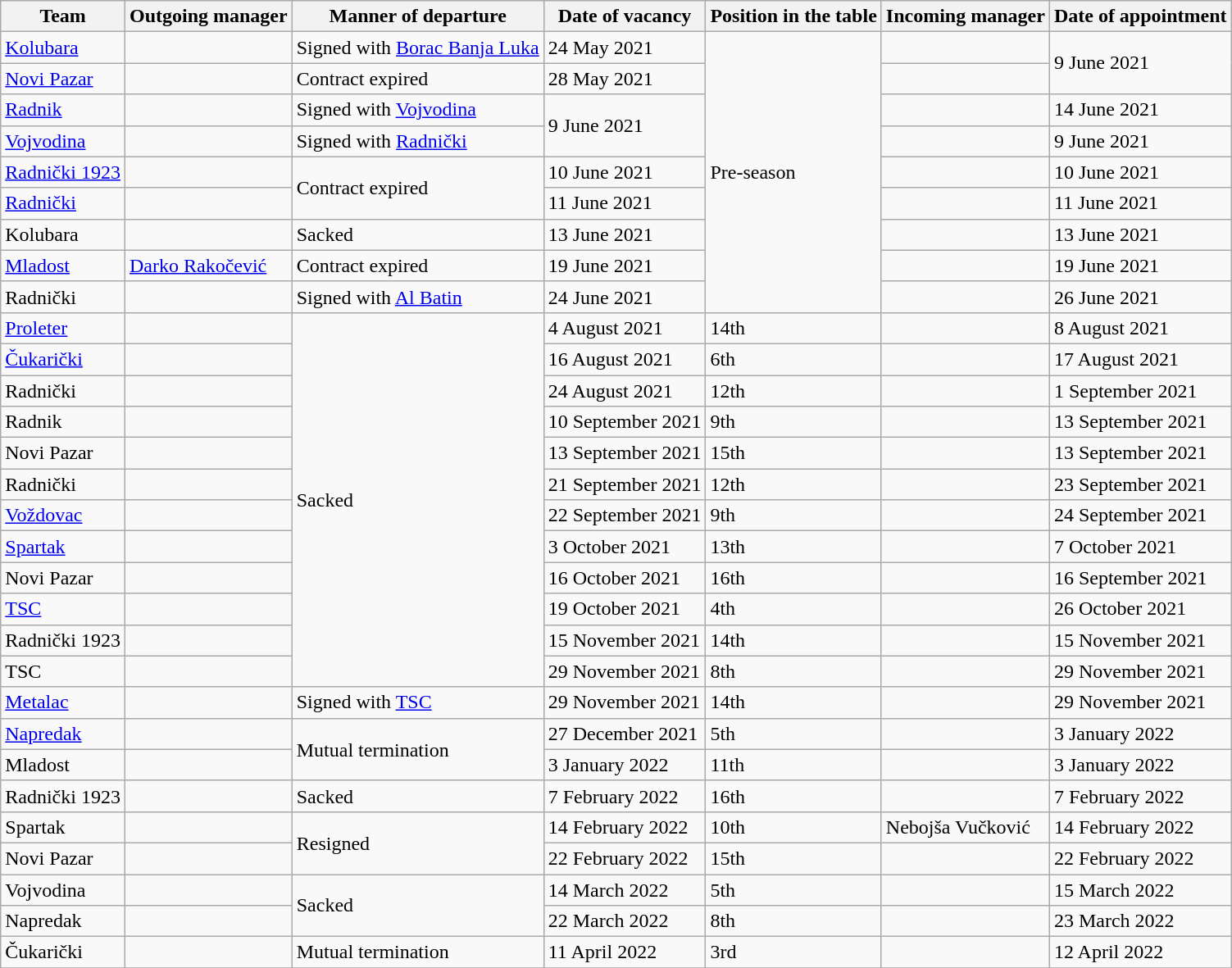<table class="wikitable">
<tr>
<th>Team</th>
<th>Outgoing manager</th>
<th>Manner of departure</th>
<th>Date of vacancy</th>
<th>Position in the table</th>
<th>Incoming manager</th>
<th>Date of appointment</th>
</tr>
<tr>
<td><a href='#'>Kolubara</a></td>
<td> </td>
<td>Signed with <a href='#'>Borac Banja Luka</a></td>
<td>24 May 2021</td>
<td rowspan=9>Pre-season</td>
<td> </td>
<td rowspan=2>9 June 2021</td>
</tr>
<tr>
<td><a href='#'>Novi Pazar</a></td>
<td> </td>
<td>Contract expired</td>
<td>28 May 2021</td>
<td> </td>
</tr>
<tr>
<td><a href='#'>Radnik</a></td>
<td> </td>
<td>Signed with <a href='#'>Vojvodina</a></td>
<td rowspan=2>9 June 2021</td>
<td> </td>
<td>14 June 2021</td>
</tr>
<tr>
<td><a href='#'>Vojvodina</a></td>
<td> </td>
<td>Signed with <a href='#'>Radnički</a></td>
<td> </td>
<td>9 June 2021</td>
</tr>
<tr>
<td><a href='#'>Radnički 1923</a></td>
<td> </td>
<td rowspan=2>Contract expired</td>
<td>10 June 2021</td>
<td> </td>
<td>10 June 2021</td>
</tr>
<tr>
<td><a href='#'>Radnički</a></td>
<td> </td>
<td>11 June 2021</td>
<td> </td>
<td>11 June 2021</td>
</tr>
<tr>
<td>Kolubara</td>
<td> </td>
<td>Sacked</td>
<td>13 June 2021</td>
<td> </td>
<td>13 June 2021</td>
</tr>
<tr>
<td><a href='#'>Mladost</a></td>
<td> <a href='#'>Darko Rakočević</a></td>
<td>Contract expired</td>
<td>19 June 2021</td>
<td> </td>
<td>19 June 2021</td>
</tr>
<tr>
<td>Radnički</td>
<td> </td>
<td>Signed with <a href='#'>Al Batin</a></td>
<td>24 June 2021</td>
<td> </td>
<td>26 June 2021</td>
</tr>
<tr>
<td><a href='#'>Proleter</a></td>
<td> </td>
<td rowspan=12>Sacked</td>
<td>4 August 2021</td>
<td>14th</td>
<td> </td>
<td>8 August 2021</td>
</tr>
<tr>
<td><a href='#'>Čukarički</a></td>
<td> </td>
<td>16 August 2021</td>
<td>6th</td>
<td> </td>
<td>17 August 2021</td>
</tr>
<tr>
<td>Radnički</td>
<td> </td>
<td>24 August 2021</td>
<td>12th</td>
<td> </td>
<td>1 September 2021</td>
</tr>
<tr>
<td>Radnik</td>
<td> </td>
<td>10 September 2021</td>
<td>9th</td>
<td> </td>
<td>13 September 2021</td>
</tr>
<tr>
<td>Novi Pazar</td>
<td> </td>
<td>13 September 2021</td>
<td>15th</td>
<td> </td>
<td>13 September 2021</td>
</tr>
<tr>
<td>Radnički</td>
<td> </td>
<td>21 September 2021</td>
<td>12th</td>
<td> </td>
<td>23 September 2021</td>
</tr>
<tr>
<td><a href='#'>Voždovac</a></td>
<td> </td>
<td>22 September 2021</td>
<td>9th</td>
<td> </td>
<td>24 September 2021</td>
</tr>
<tr>
<td><a href='#'>Spartak</a></td>
<td> </td>
<td>3 October 2021</td>
<td>13th</td>
<td> </td>
<td>7 October 2021</td>
</tr>
<tr>
<td>Novi Pazar</td>
<td> </td>
<td>16 October 2021</td>
<td>16th</td>
<td> </td>
<td>16 September 2021</td>
</tr>
<tr>
<td><a href='#'>TSC</a></td>
<td> </td>
<td>19 October 2021</td>
<td>4th</td>
<td> </td>
<td>26 October 2021</td>
</tr>
<tr>
<td>Radnički 1923</td>
<td> </td>
<td>15 November 2021</td>
<td>14th</td>
<td> </td>
<td>15 November 2021</td>
</tr>
<tr>
<td>TSC</td>
<td> </td>
<td>29 November 2021</td>
<td>8th</td>
<td> </td>
<td>29 November 2021</td>
</tr>
<tr>
<td><a href='#'>Metalac</a></td>
<td> </td>
<td>Signed with <a href='#'>TSC</a></td>
<td>29 November 2021</td>
<td>14th</td>
<td> </td>
<td>29 November 2021</td>
</tr>
<tr>
<td><a href='#'>Napredak</a></td>
<td> </td>
<td rowspan=2>Mutual termination</td>
<td>27 December 2021</td>
<td>5th</td>
<td> </td>
<td>3 January 2022</td>
</tr>
<tr>
<td>Mladost</td>
<td> </td>
<td>3 January 2022</td>
<td>11th</td>
<td> </td>
<td>3 January 2022</td>
</tr>
<tr>
<td>Radnički 1923</td>
<td> </td>
<td>Sacked</td>
<td>7 February 2022</td>
<td>16th</td>
<td> </td>
<td>7 February 2022</td>
</tr>
<tr>
<td>Spartak</td>
<td> </td>
<td rowspan=2>Resigned</td>
<td>14 February 2022</td>
<td>10th</td>
<td> Nebojša Vučković</td>
<td>14 February 2022</td>
</tr>
<tr>
<td>Novi Pazar</td>
<td> </td>
<td>22 February 2022</td>
<td>15th</td>
<td> </td>
<td>22 February 2022</td>
</tr>
<tr>
<td>Vojvodina</td>
<td> </td>
<td rowspan=2>Sacked</td>
<td>14 March 2022</td>
<td>5th</td>
<td> </td>
<td>15 March 2022</td>
</tr>
<tr>
<td>Napredak</td>
<td> </td>
<td>22 March 2022</td>
<td>8th</td>
<td> </td>
<td>23 March 2022</td>
</tr>
<tr>
<td>Čukarički</td>
<td> </td>
<td>Mutual termination</td>
<td>11 April 2022</td>
<td>3rd</td>
<td> </td>
<td>12 April 2022</td>
</tr>
<tr>
</tr>
</table>
